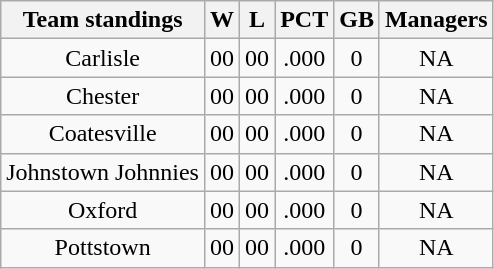<table class="wikitable">
<tr>
<th>Team standings</th>
<th>W</th>
<th>L</th>
<th>PCT</th>
<th>GB</th>
<th>Managers</th>
</tr>
<tr align=center>
<td>Carlisle</td>
<td>00</td>
<td>00</td>
<td>.000</td>
<td>0</td>
<td>NA</td>
</tr>
<tr align=center>
<td>Chester</td>
<td>00</td>
<td>00</td>
<td>.000</td>
<td>0</td>
<td>NA</td>
</tr>
<tr align=center>
<td>Coatesville</td>
<td>00</td>
<td>00</td>
<td>.000</td>
<td>0</td>
<td>NA</td>
</tr>
<tr align=center>
<td>Johnstown Johnnies</td>
<td>00</td>
<td>00</td>
<td>.000</td>
<td>0</td>
<td>NA</td>
</tr>
<tr align=center>
<td>Oxford</td>
<td>00</td>
<td>00</td>
<td>.000</td>
<td>0</td>
<td>NA</td>
</tr>
<tr align=center>
<td>Pottstown</td>
<td>00</td>
<td>00</td>
<td>.000</td>
<td>0</td>
<td>NA</td>
</tr>
</table>
